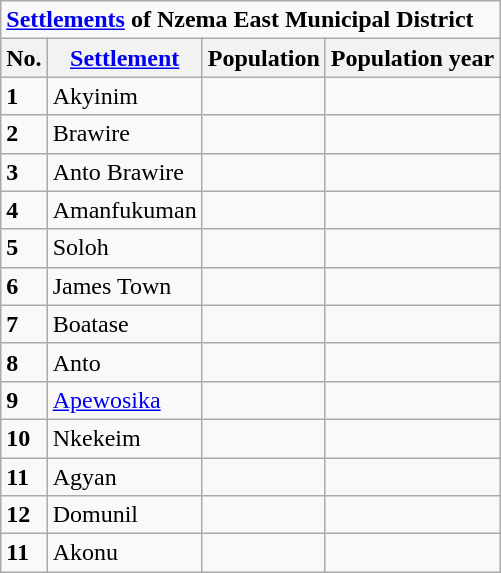<table class="wikitable sortable">
<tr>
<td colspan="4"><strong><a href='#'>Settlements</a> of Nzema East Municipal District</strong></td>
</tr>
<tr>
<th>No.</th>
<th><a href='#'>Settlement</a></th>
<th>Population</th>
<th>Population year</th>
</tr>
<tr>
<td><strong>1</strong></td>
<td>Akyinim</td>
<td></td>
<td></td>
</tr>
<tr>
<td><strong>2</strong></td>
<td>Brawire</td>
<td></td>
<td></td>
</tr>
<tr>
<td><strong>3</strong></td>
<td>Anto Brawire</td>
<td></td>
<td></td>
</tr>
<tr>
<td><strong>4</strong></td>
<td>Amanfukuman</td>
<td></td>
<td></td>
</tr>
<tr>
<td><strong>5</strong></td>
<td>Soloh</td>
<td></td>
<td></td>
</tr>
<tr>
<td><strong>6</strong></td>
<td>James Town</td>
<td></td>
<td></td>
</tr>
<tr>
<td><strong>7</strong></td>
<td>Boatase</td>
<td></td>
<td></td>
</tr>
<tr>
<td><strong>8</strong></td>
<td>Anto</td>
<td></td>
<td></td>
</tr>
<tr>
<td><strong>9</strong></td>
<td><a href='#'>Apewosika</a></td>
<td></td>
<td></td>
</tr>
<tr>
<td><strong>10</strong></td>
<td>Nkekeim</td>
<td></td>
<td></td>
</tr>
<tr>
<td><strong>11</strong></td>
<td>Agyan</td>
<td></td>
<td></td>
</tr>
<tr>
<td><strong>12</strong></td>
<td>Domunil</td>
<td></td>
<td></td>
</tr>
<tr>
<td><strong>11</strong></td>
<td>Akonu</td>
<td></td>
<td></td>
</tr>
</table>
